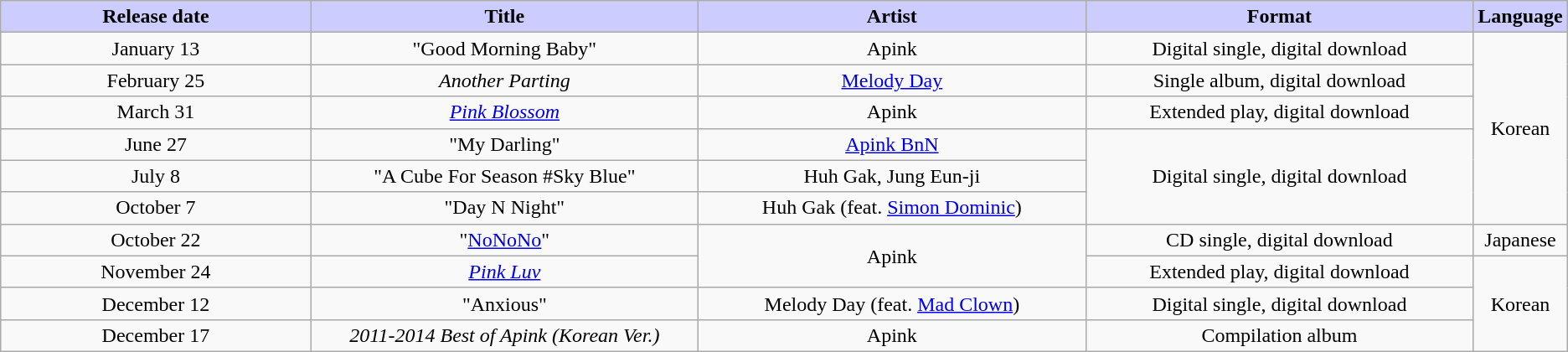<table class="wikitable" style="text-align:center">
<tr>
<th style="background:#CCF" width=20%>Release date</th>
<th style="background:#CCF" width=25%>Title</th>
<th style="background:#CCF" width=25%>Artist</th>
<th style="background:#CCF" width=25%>Format</th>
<th style="background:#CCF" width=25%>Language</th>
</tr>
<tr>
<td>January 13</td>
<td>"Good Morning Baby"</td>
<td>Apink</td>
<td>Digital single, digital download</td>
<td rowspan="6">Korean</td>
</tr>
<tr>
<td>February 25</td>
<td><em>Another Parting</em></td>
<td><a href='#'>Melody Day</a></td>
<td>Single album, digital download</td>
</tr>
<tr>
<td>March 31</td>
<td><em><a href='#'>Pink Blossom</a></em></td>
<td>Apink</td>
<td>Extended play, digital download</td>
</tr>
<tr>
<td>June 27</td>
<td>"My Darling"</td>
<td><a href='#'>Apink BnN</a></td>
<td rowspan="3">Digital single, digital download</td>
</tr>
<tr>
<td>July 8</td>
<td>"A Cube For Season #Sky Blue"</td>
<td>Huh Gak, Jung Eun-ji</td>
</tr>
<tr>
<td>October 7</td>
<td>"Day N Night"</td>
<td>Huh Gak (feat. <a href='#'>Simon Dominic</a>)</td>
</tr>
<tr>
<td>October 22</td>
<td>"<a href='#'>NoNoNo</a>"</td>
<td rowspan="2">Apink</td>
<td>CD single, digital download</td>
<td>Japanese</td>
</tr>
<tr>
<td>November 24</td>
<td><em><a href='#'>Pink Luv</a></em></td>
<td>Extended play, digital download</td>
<td rowspan="3">Korean</td>
</tr>
<tr>
<td>December 12</td>
<td>"Anxious"</td>
<td>Melody Day (feat. <a href='#'>Mad Clown</a>)</td>
<td>Digital single, digital download</td>
</tr>
<tr>
<td>December 17</td>
<td><em>2011-2014 Best of Apink (Korean Ver.)</em></td>
<td>Apink</td>
<td>Compilation album</td>
</tr>
</table>
